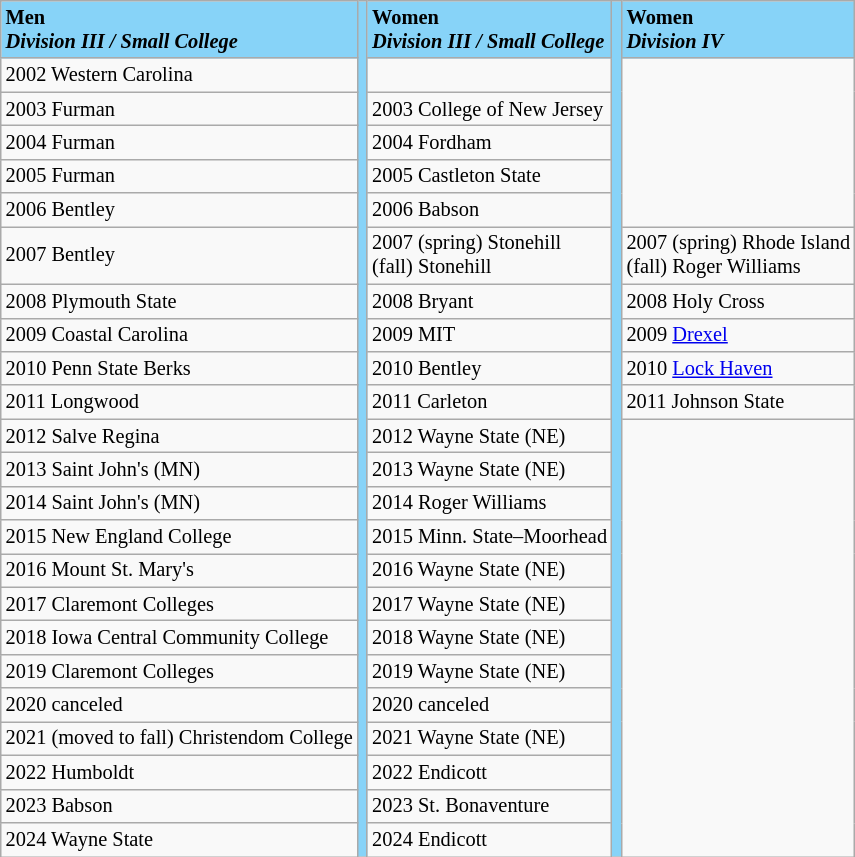<table class="wikitable" style="font-size:85%;">
<tr ! style="background-color: #87D3F8;">
<td><strong>Men</strong><br><strong><em>Division III / Small College</em></strong></td>
<td rowspan=24></td>
<td><strong>Women</strong><br><strong><em>Division III / Small College</em></strong></td>
<td rowspan=24></td>
<td><strong>Women</strong><br><strong><em>Division IV</em></strong></td>
</tr>
<tr --->
<td>2002 Western Carolina</td>
<td></td>
<td rowspan=5></td>
</tr>
<tr --->
<td>2003 Furman</td>
<td>2003 College of New Jersey</td>
</tr>
<tr --->
<td>2004 Furman</td>
<td>2004 Fordham</td>
</tr>
<tr --->
<td>2005 Furman</td>
<td>2005 Castleton State</td>
</tr>
<tr --->
<td>2006 Bentley</td>
<td>2006 Babson</td>
</tr>
<tr --->
<td>2007 Bentley</td>
<td>2007 (spring) Stonehill<br>(fall) Stonehill</td>
<td>2007 (spring) Rhode Island<br>(fall) Roger Williams</td>
</tr>
<tr --->
<td>2008 Plymouth State</td>
<td>2008 Bryant</td>
<td>2008 Holy Cross</td>
</tr>
<tr --->
<td>2009 Coastal Carolina</td>
<td>2009 MIT</td>
<td>2009 <a href='#'>Drexel</a></td>
</tr>
<tr --->
<td>2010 Penn State Berks</td>
<td>2010 Bentley</td>
<td>2010 <a href='#'>Lock Haven</a></td>
</tr>
<tr --->
<td>2011 Longwood</td>
<td>2011 Carleton</td>
<td>2011 Johnson State</td>
</tr>
<tr --->
<td>2012 Salve Regina</td>
<td>2012 Wayne State (NE)</td>
<td rowspan=13></td>
</tr>
<tr --->
<td>2013 Saint John's (MN)</td>
<td>2013 Wayne State (NE)</td>
</tr>
<tr --->
<td>2014 Saint John's (MN)</td>
<td>2014 Roger Williams</td>
</tr>
<tr --->
<td>2015 New England College</td>
<td>2015 Minn. State–Moorhead</td>
</tr>
<tr --->
<td>2016 Mount St. Mary's</td>
<td>2016 Wayne State (NE)</td>
</tr>
<tr --->
<td>2017 Claremont Colleges</td>
<td>2017 Wayne State (NE)</td>
</tr>
<tr --->
<td>2018 Iowa Central Community College</td>
<td>2018 Wayne State (NE)</td>
</tr>
<tr --->
<td>2019 Claremont Colleges</td>
<td>2019 Wayne State (NE)</td>
</tr>
<tr --->
<td>2020 canceled</td>
<td>2020 canceled</td>
</tr>
<tr --->
<td>2021 (moved to fall) Christendom College</td>
<td>2021 Wayne State (NE)</td>
</tr>
<tr --->
<td>2022 Humboldt</td>
<td>2022 Endicott</td>
</tr>
<tr --->
<td>2023 Babson</td>
<td>2023 St. Bonaventure</td>
</tr>
<tr --->
<td>2024 Wayne State</td>
<td>2024 Endicott</td>
</tr>
</table>
